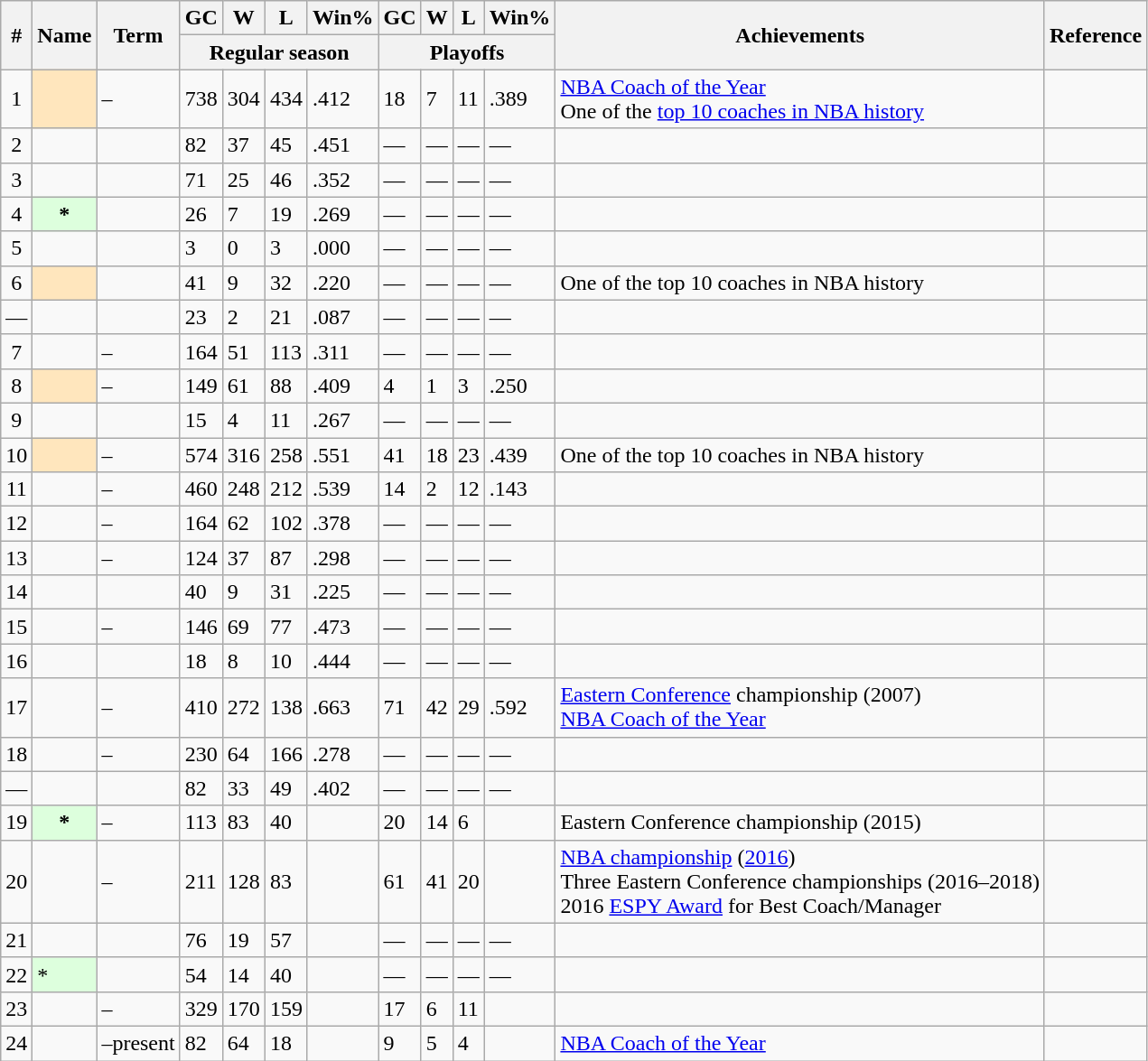<table class="wikitable plainrowheaders sortable" summary="# (sortable), Name (sortable), Term (sortable), Regular season games coached (sortable), Regular season wins (sortable), Regular season losses (sortable), Regular season winning percentage (sortable), Playoffs games coached (sortable), Playoffs wins (sortable), Playoffs losses (sortable), Playoffs winning percentage (sortable), Achievements and Reference">
<tr>
<th rowspan="2" scope="col">#</th>
<th rowspan="2" scope="col">Name</th>
<th rowspan="2" scope="col">Term</th>
<th scope="col">GC</th>
<th scope="col">W</th>
<th scope="col">L</th>
<th scope="col">Win%</th>
<th scope="col" data-sort-type="number">GC</th>
<th scope="col" data-sort-type="number">W</th>
<th scope="col" data-sort-type="number">L</th>
<th scope="col" data-sort-type="number">Win%</th>
<th rowspan="2" scope="col" class="unsortable">Achievements</th>
<th rowspan="2" scope="col" class="unsortable">Reference</th>
</tr>
<tr class="unsortable">
<th colspan="4" scope="col">Regular season</th>
<th colspan="4" scope="col">Playoffs</th>
</tr>
<tr>
<td align="center">1</td>
<th scope="row" style="background-color:#FFE6BD"></th>
<td>–</td>
<td>738</td>
<td>304</td>
<td>434</td>
<td>.412</td>
<td>18</td>
<td>7</td>
<td>11</td>
<td>.389</td>
<td> <a href='#'>NBA Coach of the Year</a><br>One of the <a href='#'>top 10 coaches in NBA history</a></td>
<td align="center"></td>
</tr>
<tr>
<td align="center">2</td>
<th scope="row" style="background-color:transparent;"></th>
<td></td>
<td>82</td>
<td>37</td>
<td>45</td>
<td>.451</td>
<td>—</td>
<td>—</td>
<td>—</td>
<td>—</td>
<td></td>
<td align="center"></td>
</tr>
<tr>
<td align="center">3</td>
<th scope="row" style="background-color:transparent;"></th>
<td></td>
<td>71</td>
<td>25</td>
<td>46</td>
<td>.352</td>
<td>—</td>
<td>—</td>
<td>—</td>
<td>—</td>
<td></td>
<td align="center"></td>
</tr>
<tr>
<td align="center">4</td>
<th scope="row" style="background-color:#ddffdd">*</th>
<td></td>
<td>26</td>
<td>7</td>
<td>19</td>
<td>.269</td>
<td>—</td>
<td>—</td>
<td>—</td>
<td>—</td>
<td></td>
<td align="center"></td>
</tr>
<tr>
<td align="center">5</td>
<th scope="row" style="background-color:transparent;"></th>
<td></td>
<td>3</td>
<td>0</td>
<td>3</td>
<td>.000</td>
<td>—</td>
<td>—</td>
<td>—</td>
<td>—</td>
<td></td>
<td align="center"></td>
</tr>
<tr>
<td align="center">6</td>
<th scope="row" style="background-color:#FFE6BD"></th>
<td></td>
<td>41</td>
<td>9</td>
<td>32</td>
<td>.220</td>
<td>—</td>
<td>—</td>
<td>—</td>
<td>—</td>
<td>One of the top 10 coaches in NBA history</td>
<td align="center"></td>
</tr>
<tr>
<td align="center">—</td>
<td></td>
<td></td>
<td>23</td>
<td>2</td>
<td>21</td>
<td>.087</td>
<td>—</td>
<td>—</td>
<td>—</td>
<td>—</td>
<td></td>
<td align="center"></td>
</tr>
<tr>
<td align="center">7</td>
<th scope="row" style="background-color:transparent;"></th>
<td>–</td>
<td>164</td>
<td>51</td>
<td>113</td>
<td>.311</td>
<td>—</td>
<td>—</td>
<td>—</td>
<td>—</td>
<td></td>
<td align="center"></td>
</tr>
<tr>
<td align="center">8</td>
<th scope="row" style="background-color:#FFE6BD"></th>
<td>–</td>
<td>149</td>
<td>61</td>
<td>88</td>
<td>.409</td>
<td>4</td>
<td>1</td>
<td>3</td>
<td>.250</td>
<td></td>
<td align="center"></td>
</tr>
<tr>
<td align="center">9</td>
<th scope="row" style="background-color:transparent;"></th>
<td></td>
<td>15</td>
<td>4</td>
<td>11</td>
<td>.267</td>
<td>—</td>
<td>—</td>
<td>—</td>
<td>—</td>
<td></td>
<td align="center"></td>
</tr>
<tr>
<td align="center">10</td>
<th scope="row" style="background-color:#FFE6BD"></th>
<td>–</td>
<td>574</td>
<td>316</td>
<td>258</td>
<td>.551</td>
<td>41</td>
<td>18</td>
<td>23</td>
<td>.439</td>
<td>One of the top 10 coaches in NBA history</td>
<td align="center"></td>
</tr>
<tr>
<td align="center">11</td>
<th scope="row" style="background-color:transparent;"></th>
<td>–</td>
<td>460</td>
<td>248</td>
<td>212</td>
<td>.539</td>
<td>14</td>
<td>2</td>
<td>12</td>
<td>.143</td>
<td></td>
<td align="center"></td>
</tr>
<tr>
<td align="center">12</td>
<th scope="row" style="background-color:transparent;"></th>
<td>–</td>
<td>164</td>
<td>62</td>
<td>102</td>
<td>.378</td>
<td>—</td>
<td>—</td>
<td>—</td>
<td>—</td>
<td></td>
<td align="center"></td>
</tr>
<tr>
<td align="center">13</td>
<th scope="row" style="background-color:transparent;"></th>
<td>–</td>
<td>124</td>
<td>37</td>
<td>87</td>
<td>.298</td>
<td>—</td>
<td>—</td>
<td>—</td>
<td>—</td>
<td></td>
<td align="center"></td>
</tr>
<tr>
<td align="center">14</td>
<th scope="row" style="background-color:transparent;"></th>
<td></td>
<td>40</td>
<td>9</td>
<td>31</td>
<td>.225</td>
<td>—</td>
<td>—</td>
<td>—</td>
<td>—</td>
<td></td>
<td align="center"></td>
</tr>
<tr>
<td align="center">15</td>
<th scope="row" style="background-color:transparent;"></th>
<td>–</td>
<td>146</td>
<td>69</td>
<td>77</td>
<td>.473</td>
<td>—</td>
<td>—</td>
<td>—</td>
<td>—</td>
<td></td>
<td align="center"></td>
</tr>
<tr>
<td align="center">16</td>
<th scope="row" style="background-color:transparent;"></th>
<td></td>
<td>18</td>
<td>8</td>
<td>10</td>
<td>.444</td>
<td>—</td>
<td>—</td>
<td>—</td>
<td>—</td>
<td></td>
<td align="center"></td>
</tr>
<tr>
<td align="center">17</td>
<th scope="row" style="background-color:transparent;"></th>
<td>–</td>
<td>410</td>
<td>272</td>
<td>138</td>
<td>.663</td>
<td>71</td>
<td>42</td>
<td>29</td>
<td>.592</td>
<td><a href='#'>Eastern Conference</a> championship (2007)<br> <a href='#'>NBA Coach of the Year</a></td>
<td align="center"></td>
</tr>
<tr>
<td align="center">18</td>
<th scope="row" style="background-color:transparent;"></th>
<td>–</td>
<td>230</td>
<td>64</td>
<td>166</td>
<td>.278</td>
<td>—</td>
<td>—</td>
<td>—</td>
<td>—</td>
<td></td>
<td align="center"></td>
</tr>
<tr>
<td align="center">—</td>
<th scope="row" style="background-color:transparent;"></th>
<td></td>
<td>82</td>
<td>33</td>
<td>49</td>
<td>.402</td>
<td>—</td>
<td>—</td>
<td>—</td>
<td>—</td>
<td></td>
<td align="center"></td>
</tr>
<tr>
<td align="center">19</td>
<th scope="row" style="background-color:#DDFFDD;">*</th>
<td>–</td>
<td>113</td>
<td>83</td>
<td>40</td>
<td></td>
<td>20</td>
<td>14</td>
<td>6</td>
<td></td>
<td>Eastern Conference championship (2015)</td>
<td align="center"></td>
</tr>
<tr>
<td align="center">20</td>
<th scope="row" style="background-color:transparent;"></th>
<td>–</td>
<td>211</td>
<td>128</td>
<td>83</td>
<td></td>
<td>61</td>
<td>41</td>
<td>20</td>
<td></td>
<td><a href='#'>NBA championship</a> (<a href='#'>2016</a>)<br>Three Eastern Conference championships (2016–2018)<br>2016 <a href='#'>ESPY Award</a> for Best Coach/Manager</td>
<td align="center"></td>
</tr>
<tr>
<td align="center">21</td>
<th scope="row" style="background-color:transparent;"></th>
<td></td>
<td>76</td>
<td>19</td>
<td>57</td>
<td></td>
<td>—</td>
<td>—</td>
<td>—</td>
<td>—</td>
<td></td>
<td align="center"></td>
</tr>
<tr>
<td align="center">22</td>
<td style="background-color:#DDFFDD">*</td>
<td></td>
<td>54</td>
<td>14</td>
<td>40</td>
<td></td>
<td>—</td>
<td>—</td>
<td>—</td>
<td>—</td>
<td></td>
<td align="center"></td>
</tr>
<tr>
<td align="center">23</td>
<td></td>
<td>–</td>
<td>329</td>
<td>170</td>
<td>159</td>
<td></td>
<td>17</td>
<td>6</td>
<td>11</td>
<td></td>
<td></td>
<td align="center"></td>
</tr>
<tr>
<td align="center">24</td>
<td></td>
<td>–present</td>
<td>82</td>
<td>64</td>
<td>18</td>
<td></td>
<td>9</td>
<td>5</td>
<td>4</td>
<td></td>
<td> <a href='#'>NBA Coach of the Year</a></td>
<td align="center"></td>
</tr>
</table>
